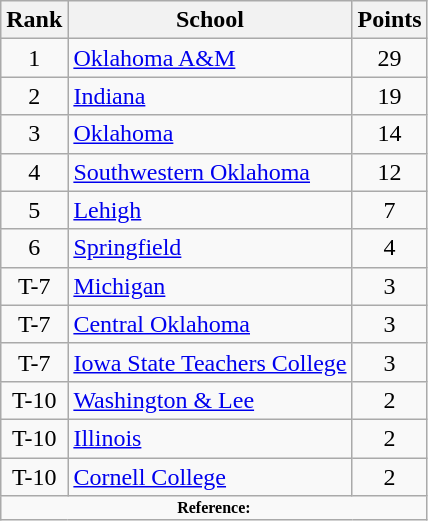<table class="wikitable" style="text-align:center">
<tr>
<th>Rank</th>
<th>School</th>
<th>Points</th>
</tr>
<tr>
<td>1</td>
<td align=left><a href='#'>Oklahoma A&M</a></td>
<td>29</td>
</tr>
<tr>
<td>2</td>
<td align=left><a href='#'>Indiana</a></td>
<td>19</td>
</tr>
<tr>
<td>3</td>
<td align=left><a href='#'>Oklahoma</a></td>
<td>14</td>
</tr>
<tr>
<td>4</td>
<td align=left><a href='#'>Southwestern Oklahoma</a></td>
<td>12</td>
</tr>
<tr>
<td>5</td>
<td align=left><a href='#'>Lehigh</a></td>
<td>7</td>
</tr>
<tr>
<td>6</td>
<td align=left><a href='#'>Springfield</a></td>
<td>4</td>
</tr>
<tr>
<td>T-7</td>
<td align=left><a href='#'>Michigan</a></td>
<td>3</td>
</tr>
<tr>
<td>T-7</td>
<td align=left><a href='#'>Central Oklahoma</a></td>
<td>3</td>
</tr>
<tr>
<td>T-7</td>
<td align=left><a href='#'>Iowa State Teachers College</a></td>
<td>3</td>
</tr>
<tr>
<td>T-10</td>
<td align=left><a href='#'>Washington & Lee</a></td>
<td>2</td>
</tr>
<tr>
<td>T-10</td>
<td align=left><a href='#'>Illinois</a></td>
<td>2</td>
</tr>
<tr>
<td>T-10</td>
<td align=left><a href='#'>Cornell College</a></td>
<td>2</td>
</tr>
<tr>
<td colspan="3"  style="font-size:8pt; text-align:center;"><strong>Reference:</strong></td>
</tr>
</table>
